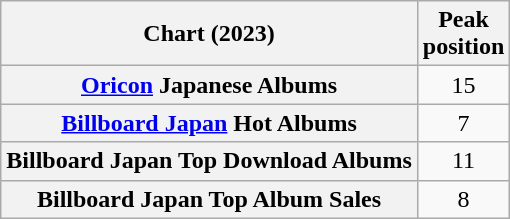<table class="wikitable plainrowheaders" style="text-align:center">
<tr>
<th scope="col">Chart (2023)</th>
<th scope="col">Peak<br> position</th>
</tr>
<tr>
<th scope="row"><a href='#'>Oricon</a> Japanese Albums </th>
<td>15</td>
</tr>
<tr>
<th scope="row"><a href='#'>Billboard Japan</a> Hot Albums</th>
<td>7</td>
</tr>
<tr>
<th scope="row">Billboard Japan Top Download Albums</th>
<td>11</td>
</tr>
<tr>
<th scope="row">Billboard Japan Top Album Sales</th>
<td>8</td>
</tr>
</table>
